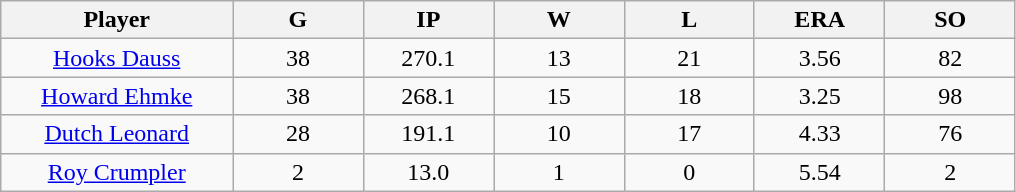<table class="wikitable sortable">
<tr>
<th bgcolor="#DDDDFF" width="16%">Player</th>
<th bgcolor="#DDDDFF" width="9%">G</th>
<th bgcolor="#DDDDFF" width="9%">IP</th>
<th bgcolor="#DDDDFF" width="9%">W</th>
<th bgcolor="#DDDDFF" width="9%">L</th>
<th bgcolor="#DDDDFF" width="9%">ERA</th>
<th bgcolor="#DDDDFF" width="9%">SO</th>
</tr>
<tr align="center">
<td><a href='#'>Hooks Dauss</a></td>
<td>38</td>
<td>270.1</td>
<td>13</td>
<td>21</td>
<td>3.56</td>
<td>82</td>
</tr>
<tr align=center>
<td><a href='#'>Howard Ehmke</a></td>
<td>38</td>
<td>268.1</td>
<td>15</td>
<td>18</td>
<td>3.25</td>
<td>98</td>
</tr>
<tr align=center>
<td><a href='#'>Dutch Leonard</a></td>
<td>28</td>
<td>191.1</td>
<td>10</td>
<td>17</td>
<td>4.33</td>
<td>76</td>
</tr>
<tr align=center>
<td><a href='#'>Roy Crumpler</a></td>
<td>2</td>
<td>13.0</td>
<td>1</td>
<td>0</td>
<td>5.54</td>
<td>2</td>
</tr>
</table>
